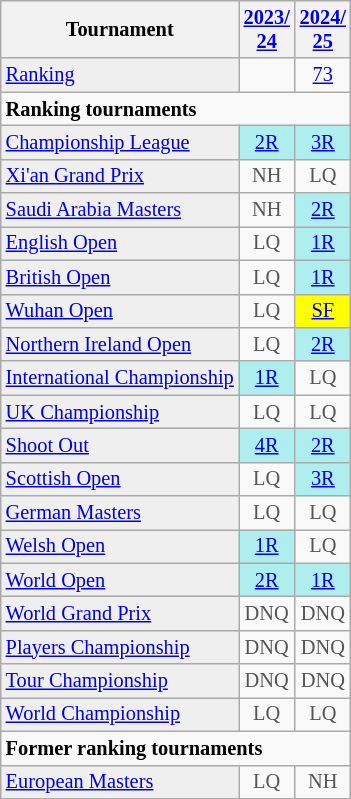<table class="wikitable" style="font-size:85%;">
<tr>
<th>Tournament</th>
<th><a href='#'>2023/<br>24</a></th>
<th><a href='#'>2024/<br>25</a></th>
</tr>
<tr>
<td style="background:#EFEFEF;"><a href='#'>Ranking</a></td>
<td align="center"></td>
<td align="center"><a href='#'>73</a></td>
</tr>
<tr>
<td colspan="10"><strong>Ranking tournaments</strong></td>
</tr>
<tr>
<td style="background:#EFEFEF;"><a href='#'>Championship League</a></td>
<td align="center" style="background:#afeeee;"><a href='#'>2R</a></td>
<td align="center" style="background:#afeeee;"><a href='#'>3R</a></td>
</tr>
<tr>
<td style="background:#EFEFEF;"><a href='#'>Xi'an Grand Prix</a></td>
<td align="center" style="color:#555555;">NH</td>
<td align="center" style="color:#555555;">LQ</td>
</tr>
<tr>
<td style="background:#EFEFEF;"><a href='#'>Saudi Arabia Masters</a></td>
<td align="center" style="color:#555555;">NH</td>
<td align="center" style="background:#afeeee;"><a href='#'>2R</a></td>
</tr>
<tr>
<td style="background:#EFEFEF;"><a href='#'>English Open</a></td>
<td align="center" style="color:#555555;">LQ</td>
<td align="center" style="background:#afeeee;"><a href='#'>1R</a></td>
</tr>
<tr>
<td style="background:#EFEFEF;"><a href='#'>British Open</a></td>
<td align="center" style="color:#555555;">LQ</td>
<td align="center" style="background:#afeeee;"><a href='#'>1R</a></td>
</tr>
<tr>
<td style="background:#EFEFEF;"><a href='#'>Wuhan Open</a></td>
<td align="center" style="color:#555555;">LQ</td>
<td align="center" style="background:yellow;"><a href='#'>SF</a></td>
</tr>
<tr>
<td style="background:#EFEFEF;"><a href='#'>Northern Ireland Open</a></td>
<td align="center" style="color:#555555;">LQ</td>
<td style="text-align:center; background:#afeeee;"><a href='#'>2R</a></td>
</tr>
<tr>
<td style="background:#EFEFEF;"><a href='#'>International Championship</a></td>
<td align="center" style="background:#afeeee;"><a href='#'>1R</a></td>
<td align="center" style="color:#555555;">LQ</td>
</tr>
<tr>
<td style="background:#EFEFEF;"><a href='#'>UK Championship</a></td>
<td align="center" style="color:#555555;">LQ</td>
<td align="center" style="color:#555555;">LQ</td>
</tr>
<tr>
<td style="background:#EFEFEF;"><a href='#'>Shoot Out</a></td>
<td align="center" style="background:#afeeee;"><a href='#'>4R</a></td>
<td align="center" style="background:#afeeee;"><a href='#'>2R</a></td>
</tr>
<tr>
<td style="background:#EFEFEF;"><a href='#'>Scottish Open</a></td>
<td align="center" style="color:#555555;">LQ</td>
<td align="center" style="background:#afeeee;"><a href='#'>3R</a></td>
</tr>
<tr>
<td style="background:#EFEFEF;"><a href='#'>German Masters</a></td>
<td align="center" style="color:#555555;">LQ</td>
<td align="center" style="color:#555555;">LQ</td>
</tr>
<tr>
<td style="background:#EFEFEF;"><a href='#'>Welsh Open</a></td>
<td align="center" style="background:#afeeee;"><a href='#'>1R</a></td>
<td align="center" style="color:#555555;">LQ</td>
</tr>
<tr>
<td style="background:#EFEFEF;"><a href='#'>World Open</a></td>
<td align="center" style="background:#afeeee;"><a href='#'>2R</a></td>
<td align="center" style="background:#afeeee;"><a href='#'>1R</a></td>
</tr>
<tr>
<td style="background:#EFEFEF;"><a href='#'>World Grand Prix</a></td>
<td align="center" style="color:#555555;">DNQ</td>
<td align="center" style="color:#555555;">DNQ</td>
</tr>
<tr>
<td style="background:#EFEFEF;"><a href='#'>Players Championship</a></td>
<td align="center" style="color:#555555;">DNQ</td>
<td align="center" style="color:#555555;">DNQ</td>
</tr>
<tr>
<td style="background:#EFEFEF;"><a href='#'>Tour Championship</a></td>
<td align="center" style="color:#555555;">DNQ</td>
<td align="center" style="color:#555555;">DNQ</td>
</tr>
<tr>
<td style="background:#EFEFEF;"><a href='#'>World Championship</a></td>
<td align="center" style="color:#555555;">LQ</td>
<td align="center" style="color:#555555;">LQ</td>
</tr>
<tr>
<td colspan="10"><strong>Former ranking tournaments</strong></td>
</tr>
<tr>
<td style="background:#EFEFEF;"><a href='#'>European Masters</a></td>
<td align="center" style="color:#555555;">LQ</td>
<td align="center" style="color:#555555;">NH</td>
</tr>
</table>
